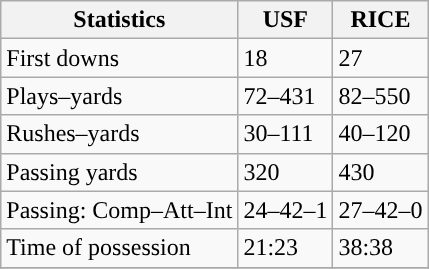<table class="wikitable" style="float: left;">
<tr>
<th>Statistics</th>
<th>USF</th>
<th>RICE</th>
</tr>
<tr>
<td>First downs</td>
<td>18</td>
<td>27</td>
</tr>
<tr>
<td>Plays–yards</td>
<td>72–431</td>
<td>82–550</td>
</tr>
<tr>
<td>Rushes–yards</td>
<td>30–111</td>
<td>40–120</td>
</tr>
<tr>
<td>Passing yards</td>
<td>320</td>
<td>430</td>
</tr>
<tr>
<td>Passing: Comp–Att–Int</td>
<td>24–42–1</td>
<td>27–42–0</td>
</tr>
<tr>
<td>Time of possession</td>
<td>21:23</td>
<td>38:38</td>
</tr>
<tr>
</tr>
</table>
